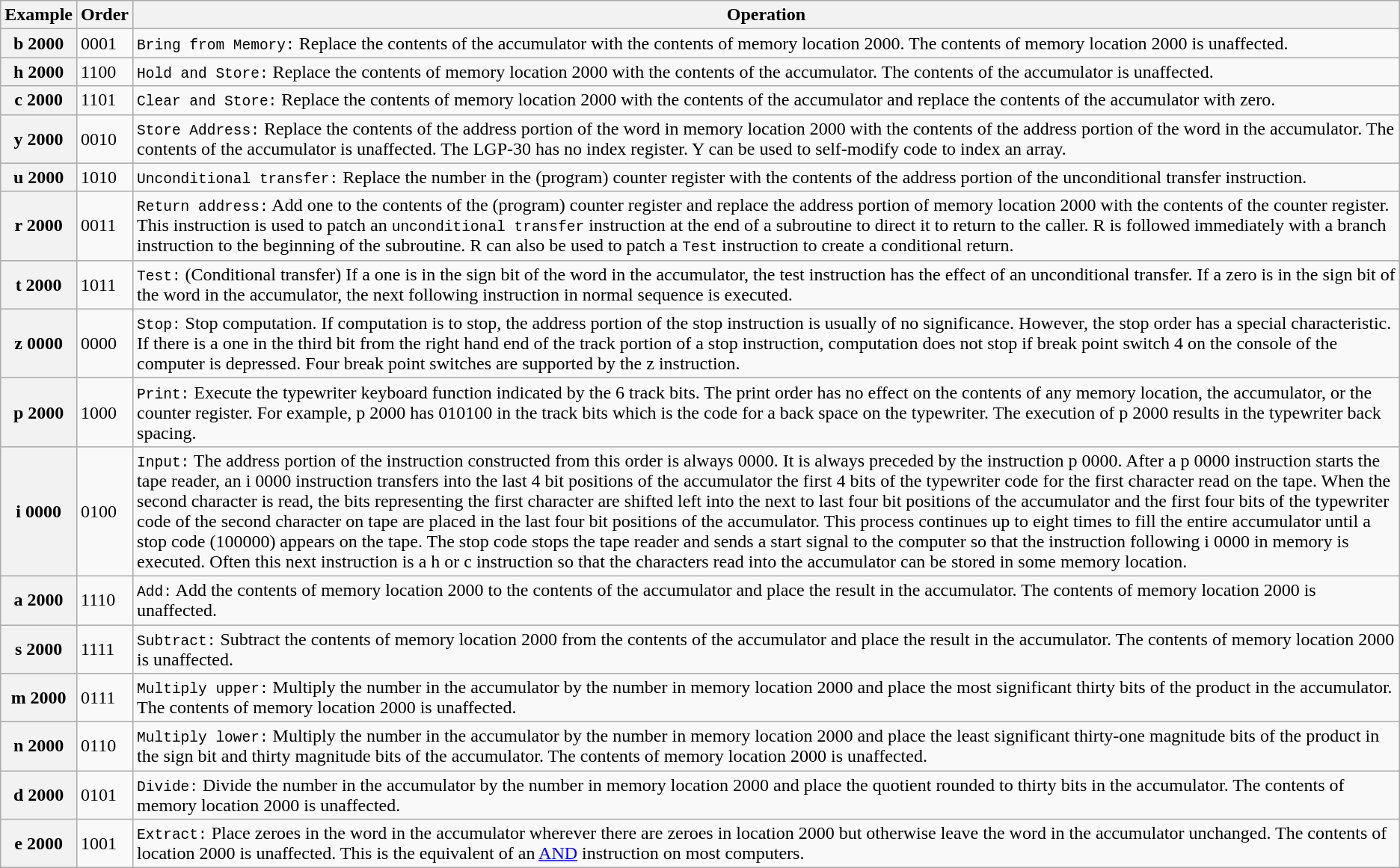<table class="wikitable">
<tr>
<th>Example</th>
<th>Order</th>
<th>Operation</th>
</tr>
<tr>
<th>b 2000</th>
<td>0001</td>
<td><code>Bring from Memory:</code> Replace the contents of the accumulator with the contents of memory location 2000. The contents of memory location 2000 is unaffected.</td>
</tr>
<tr>
<th>h 2000</th>
<td>1100</td>
<td><code>Hold and Store:</code> Replace the contents of memory location 2000 with the contents of the accumulator. The contents of the accumulator is unaffected.</td>
</tr>
<tr>
<th>c 2000</th>
<td>1101</td>
<td><code>Clear and Store:</code> Replace the contents of memory location 2000 with the contents of the accumulator and replace the contents of the accumulator with zero.</td>
</tr>
<tr>
<th>y 2000</th>
<td>0010</td>
<td><code>Store Address:</code> Replace the contents of the address portion of the word in memory location 2000 with the contents of the address portion of the word in the accumulator. The contents of the accumulator is unaffected. The LGP-30 has no index register. Y can be used to self-modify code to index an array.</td>
</tr>
<tr>
<th>u 2000</th>
<td>1010</td>
<td><code>Unconditional transfer:</code> Replace the number in the (program) counter register with the contents of the address portion of the unconditional transfer instruction.</td>
</tr>
<tr>
<th>r 2000</th>
<td>0011</td>
<td><code>Return address:</code> Add one to the contents of the (program) counter register and replace the address portion of memory location 2000 with the contents of the counter register. This instruction is used to patch an <code>unconditional transfer</code> instruction at the end of a subroutine to direct it to return to the caller. R is followed immediately with a branch instruction to the beginning of the subroutine. R can also be used to patch a <code>Test</code> instruction to create a conditional return.</td>
</tr>
<tr>
<th>t 2000</th>
<td>1011</td>
<td><code>Test:</code> (Conditional transfer) If a one is in the sign bit of the word in the accumulator, the test instruction has the effect of an unconditional transfer. If a zero is in the sign bit of the word in the accumulator, the next following instruction in normal sequence is executed.</td>
</tr>
<tr>
<th>z 0000</th>
<td>0000</td>
<td><code>Stop:</code> Stop computation. If computation is to stop, the address portion of the stop instruction is usually of no significance. However, the stop order has a special characteristic. If there is a one in the third bit from the right hand end of the track portion of a stop instruction, computation does not stop if break point switch 4 on the console of the computer is depressed. Four break point switches are supported by the z instruction.</td>
</tr>
<tr>
<th>p 2000</th>
<td>1000</td>
<td><code>Print:</code> Execute the typewriter keyboard function indicated by the 6 track bits. The print order has no effect on the contents of any memory location, the accumulator, or the counter register. For example, p 2000 has 010100 in the track bits which is the code for a back space on the typewriter. The execution of p 2000 results in the typewriter back spacing.</td>
</tr>
<tr>
<th>i 0000</th>
<td>0100</td>
<td><code>Input:</code> The address portion of the instruction constructed from this order is always 0000. It is always preceded by the instruction p 0000. After a p 0000 instruction starts the tape reader, an i 0000 instruction transfers into the last 4 bit positions of the accumulator the first 4 bits of the typewriter code for the first character read on the tape. When the second character is read, the bits representing the first character are shifted left into the next to last four bit positions of the accumulator and the first four bits of the typewriter code of the second character on tape are placed in the last four bit positions of the accumulator. This process continues up to eight times to fill the entire accumulator until a stop code (100000) appears on the tape. The stop code stops the tape reader and sends a start signal to the computer so that the instruction following i 0000 in memory is executed. Often this next instruction is a h or c instruction so that the characters read into the accumulator can be stored in some memory location.</td>
</tr>
<tr>
<th>a 2000</th>
<td>1110</td>
<td><code>Add:</code> Add the contents of memory location 2000 to the contents of the accumulator and place the result in the accumulator. The contents of memory location 2000 is unaffected.</td>
</tr>
<tr>
<th>s 2000</th>
<td>1111</td>
<td><code>Subtract:</code> Subtract the contents of memory location 2000 from the contents of the accumulator and place the result in the accumulator. The contents of memory location 2000 is unaffected.</td>
</tr>
<tr>
<th>m 2000</th>
<td>0111</td>
<td><code>Multiply upper:</code> Multiply the number in the accumulator by the number in memory location 2000 and place the most significant thirty bits of the product in the accumulator. The contents of memory location 2000 is unaffected.</td>
</tr>
<tr>
<th>n 2000</th>
<td>0110</td>
<td><code>Multiply lower:</code> Multiply the number in the accumulator by the number in memory location 2000 and place the least significant thirty-one magnitude bits of the product in the sign bit and thirty magnitude bits of the accumulator. The contents of memory location 2000 is unaffected.</td>
</tr>
<tr>
<th>d 2000</th>
<td>0101</td>
<td><code>Divide:</code> Divide the number in the accumulator by the number in memory location 2000 and place the quotient rounded to thirty bits in the accumulator. The contents of memory location 2000 is unaffected.</td>
</tr>
<tr>
<th>e 2000</th>
<td>1001</td>
<td><code>Extract:</code> Place zeroes in the word in the accumulator wherever there are zeroes in location 2000 but otherwise leave the word in the accumulator unchanged. The contents of location 2000 is unaffected. This is the equivalent of an <a href='#'>AND</a> instruction on most computers.</td>
</tr>
</table>
